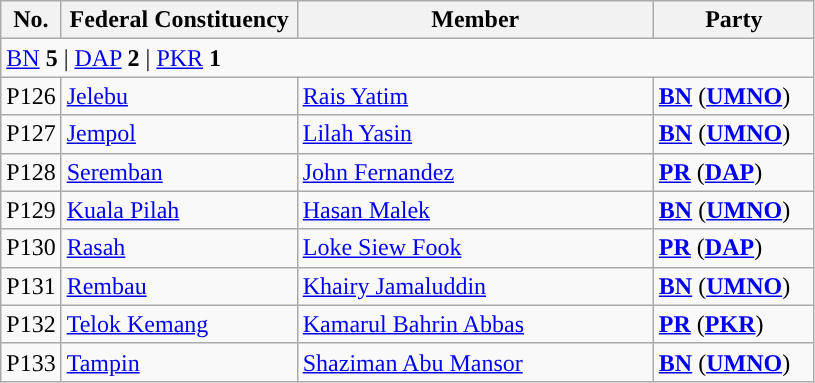<table class ="wikitable sortable">
<tr>
<th style="width:30px;">No.</th>
<th style="width:150px;">Federal Constituency</th>
<th style="width:230px;">Member</th>
<th style="width:100px;">Party</th>
</tr>
<tr>
<td colspan="4"><a href='#'>BN</a> <strong>5</strong> | <a href='#'>DAP</a> <strong>2</strong> | <a href='#'>PKR</a> <strong>1</strong></td>
</tr>
<tr>
<td>P126</td>
<td><a href='#'>Jelebu</a></td>
<td><a href='#'>Rais Yatim</a></td>
<td><strong><a href='#'>BN</a></strong> (<strong><a href='#'>UMNO</a></strong>)</td>
</tr>
<tr>
<td>P127</td>
<td><a href='#'>Jempol</a></td>
<td><a href='#'>Lilah Yasin</a></td>
<td><strong><a href='#'>BN</a></strong> (<strong><a href='#'>UMNO</a></strong>)</td>
</tr>
<tr>
<td>P128</td>
<td><a href='#'>Seremban</a></td>
<td><a href='#'>John Fernandez</a></td>
<td><strong><a href='#'>PR</a></strong> (<strong><a href='#'>DAP</a></strong>)</td>
</tr>
<tr>
<td>P129</td>
<td><a href='#'>Kuala Pilah</a></td>
<td><a href='#'>Hasan Malek</a></td>
<td><strong><a href='#'>BN</a></strong> (<strong><a href='#'>UMNO</a></strong>)</td>
</tr>
<tr>
<td>P130</td>
<td><a href='#'>Rasah</a></td>
<td><a href='#'>Loke Siew Fook</a></td>
<td><strong><a href='#'>PR</a></strong> (<strong><a href='#'>DAP</a></strong>)</td>
</tr>
<tr>
<td>P131</td>
<td><a href='#'>Rembau</a></td>
<td><a href='#'>Khairy Jamaluddin</a></td>
<td><strong><a href='#'>BN</a></strong> (<strong><a href='#'>UMNO</a></strong>)</td>
</tr>
<tr>
<td>P132</td>
<td><a href='#'>Telok Kemang</a></td>
<td><a href='#'>Kamarul Bahrin Abbas</a></td>
<td><strong><a href='#'>PR</a></strong> (<strong><a href='#'>PKR</a></strong>)</td>
</tr>
<tr>
<td>P133</td>
<td><a href='#'>Tampin</a></td>
<td><a href='#'>Shaziman Abu Mansor</a></td>
<td><strong><a href='#'>BN</a></strong> (<strong><a href='#'>UMNO</a></strong>)</td>
</tr>
</table>
